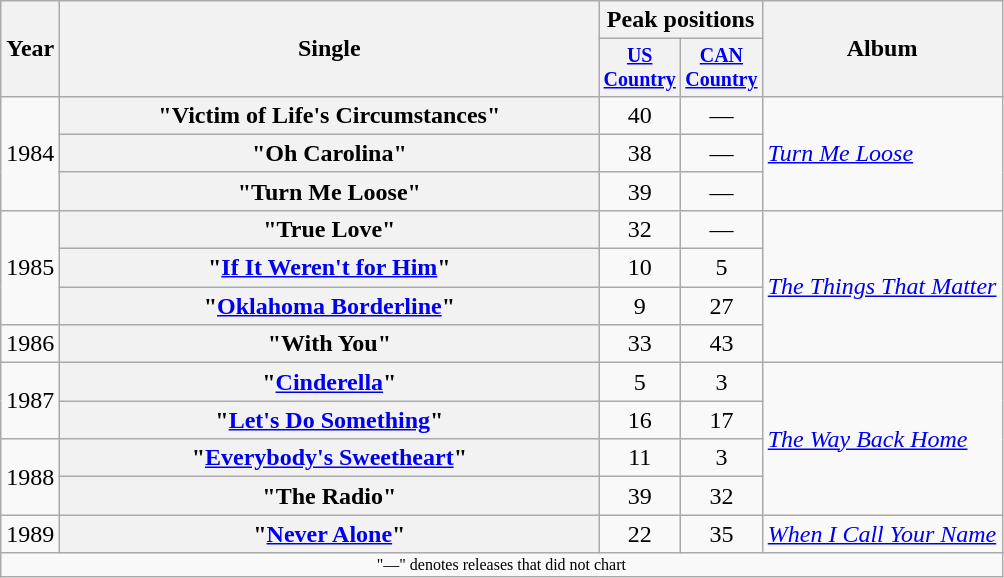<table class="wikitable plainrowheaders" style="text-align:center;">
<tr>
<th rowspan="2">Year</th>
<th rowspan="2" style="width:22em;">Single</th>
<th colspan="2">Peak positions</th>
<th rowspan="2">Album</th>
</tr>
<tr style="font-size:smaller;">
<th width="40"><a href='#'>US Country</a><br></th>
<th width="40"><a href='#'>CAN Country</a><br></th>
</tr>
<tr>
<td rowspan="3">1984</td>
<th scope="row">"Victim of Life's Circumstances"</th>
<td>40</td>
<td>—</td>
<td align="left" rowspan="3"><em><a href='#'>Turn Me Loose</a></em></td>
</tr>
<tr>
<th scope="row">"Oh Carolina"</th>
<td>38</td>
<td>—</td>
</tr>
<tr>
<th scope="row">"Turn Me Loose"</th>
<td>39</td>
<td>—</td>
</tr>
<tr>
<td rowspan="3">1985</td>
<th scope="row">"True Love"</th>
<td>32</td>
<td>—</td>
<td align="left" rowspan="4"><em><a href='#'>The Things That Matter</a></em></td>
</tr>
<tr>
<th scope="row">"<a href='#'>If It Weren't for Him</a>" </th>
<td>10</td>
<td>5</td>
</tr>
<tr>
<th scope="row">"<a href='#'>Oklahoma Borderline</a>"</th>
<td>9</td>
<td>27</td>
</tr>
<tr>
<td>1986</td>
<th scope="row">"With You"</th>
<td>33</td>
<td>43</td>
</tr>
<tr>
<td rowspan="2">1987</td>
<th scope="row">"<a href='#'>Cinderella</a>"</th>
<td>5</td>
<td>3</td>
<td align="left" rowspan="4"><em><a href='#'>The Way Back Home</a></em></td>
</tr>
<tr>
<th scope="row">"<a href='#'>Let's Do Something</a>"</th>
<td>16</td>
<td>17</td>
</tr>
<tr>
<td rowspan="2">1988</td>
<th scope="row">"<a href='#'>Everybody's Sweetheart</a>"</th>
<td>11</td>
<td>3</td>
</tr>
<tr>
<th scope="row">"The Radio"</th>
<td>39</td>
<td>32</td>
</tr>
<tr>
<td>1989</td>
<th scope="row">"<a href='#'>Never Alone</a>"</th>
<td>22</td>
<td>35</td>
<td align="left"><em><a href='#'>When I Call Your Name</a></em></td>
</tr>
<tr>
<td colspan="5" style="font-size:8pt">"—" denotes releases that did not chart</td>
</tr>
</table>
